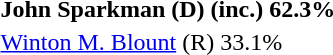<table>
<tr>
<td><strong>John Sparkman (D) (inc.) 62.3%</strong></td>
</tr>
<tr>
<td><a href='#'>Winton M. Blount</a> (R) 33.1%</td>
</tr>
</table>
